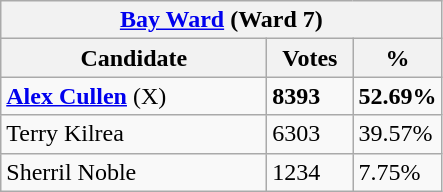<table class="wikitable">
<tr>
<th colspan="3"><a href='#'>Bay Ward</a> (Ward 7)</th>
</tr>
<tr>
<th style="width: 170px">Candidate</th>
<th style="width: 50px">Votes</th>
<th style="width: 40px">%</th>
</tr>
<tr>
<td><strong><a href='#'>Alex Cullen</a></strong> (X)</td>
<td><strong>8393</strong></td>
<td><strong>52.69%</strong></td>
</tr>
<tr>
<td>Terry Kilrea</td>
<td>6303</td>
<td>39.57%</td>
</tr>
<tr>
<td>Sherril Noble</td>
<td>1234</td>
<td>7.75%</td>
</tr>
</table>
